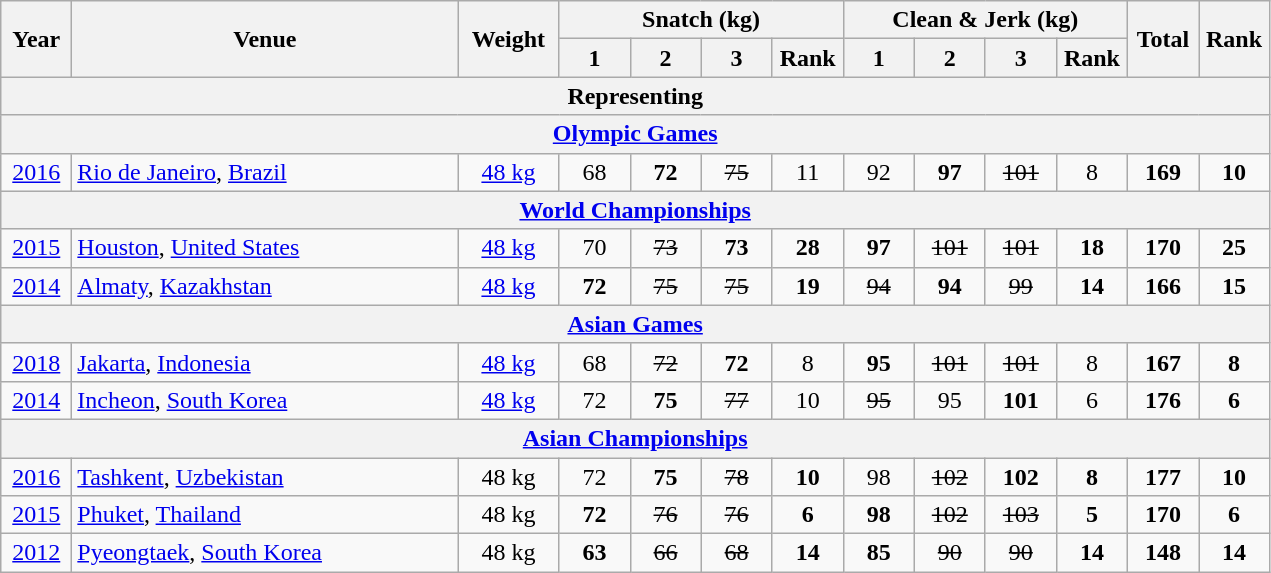<table class = "wikitable" style="text-align:center;">
<tr>
<th rowspan=2 width=40>Year</th>
<th rowspan=2 width=250>Venue</th>
<th rowspan=2 width=60>Weight</th>
<th colspan=4>Snatch (kg)</th>
<th colspan=4>Clean & Jerk (kg)</th>
<th rowspan=2 width=40>Total</th>
<th rowspan=2 width=40>Rank</th>
</tr>
<tr>
<th width=40>1</th>
<th width=40>2</th>
<th width=40>3</th>
<th width=40>Rank</th>
<th width=40>1</th>
<th width=40>2</th>
<th width=40>3</th>
<th width=40>Rank</th>
</tr>
<tr>
<th colspan=13>Representing </th>
</tr>
<tr>
<th colspan=13><a href='#'>Olympic Games</a></th>
</tr>
<tr>
<td><a href='#'>2016</a></td>
<td align=left> <a href='#'>Rio de Janeiro</a>, <a href='#'>Brazil</a></td>
<td><a href='#'>48 kg</a></td>
<td>68</td>
<td><strong>72</strong></td>
<td><s>75</s></td>
<td>11</td>
<td>92</td>
<td><strong>97</strong></td>
<td><s>101</s></td>
<td>8</td>
<td><strong>169</strong></td>
<td><strong>10</strong></td>
</tr>
<tr>
<th colspan=13><a href='#'>World Championships</a></th>
</tr>
<tr>
<td><a href='#'>2015</a></td>
<td align=left> <a href='#'>Houston</a>, <a href='#'>United States</a></td>
<td><a href='#'>48 kg</a></td>
<td>70</td>
<td><s>73</s></td>
<td><strong>73</strong></td>
<td><strong>28</strong></td>
<td><strong>97</strong></td>
<td><s>101</s></td>
<td><s>101</s></td>
<td><strong>18</strong></td>
<td><strong>170</strong></td>
<td><strong>25</strong></td>
</tr>
<tr>
<td><a href='#'>2014</a></td>
<td align=left> <a href='#'>Almaty</a>, <a href='#'>Kazakhstan</a></td>
<td><a href='#'>48 kg</a></td>
<td><strong>72</strong></td>
<td><s>75</s></td>
<td><s>75</s></td>
<td><strong>19</strong></td>
<td><s>94</s></td>
<td><strong>94</strong></td>
<td><s>99</s></td>
<td><strong>14</strong></td>
<td><strong>166</strong></td>
<td><strong>15</strong></td>
</tr>
<tr>
<th colspan=13><a href='#'>Asian Games</a></th>
</tr>
<tr>
<td><a href='#'>2018</a></td>
<td align=left> <a href='#'>Jakarta</a>, <a href='#'>Indonesia</a></td>
<td><a href='#'>48 kg</a></td>
<td>68</td>
<td><s>72</s></td>
<td><strong>72</strong></td>
<td>8</td>
<td><strong>95</strong></td>
<td><s>101</s></td>
<td><s>101</s></td>
<td>8</td>
<td><strong>167</strong></td>
<td><strong>8</strong></td>
</tr>
<tr>
<td><a href='#'>2014</a></td>
<td align=left> <a href='#'>Incheon</a>, <a href='#'>South Korea</a></td>
<td><a href='#'>48 kg</a></td>
<td>72</td>
<td><strong>75</strong></td>
<td><s>77</s></td>
<td>10</td>
<td><s>95</s></td>
<td>95</td>
<td><strong>101</strong></td>
<td>6</td>
<td><strong>176</strong></td>
<td><strong>6</strong></td>
</tr>
<tr>
<th colspan=13><a href='#'>Asian Championships</a></th>
</tr>
<tr>
<td><a href='#'>2016</a></td>
<td align=left> <a href='#'>Tashkent</a>, <a href='#'>Uzbekistan</a></td>
<td>48 kg</td>
<td>72</td>
<td><strong>75</strong></td>
<td><s>78</s></td>
<td><strong>10</strong></td>
<td>98</td>
<td><s>102</s></td>
<td><strong>102</strong></td>
<td><strong>8</strong></td>
<td><strong>177</strong></td>
<td><strong>10</strong></td>
</tr>
<tr>
<td><a href='#'>2015</a></td>
<td align=left> <a href='#'>Phuket</a>, <a href='#'>Thailand</a></td>
<td>48 kg</td>
<td><strong>72</strong></td>
<td><s>76</s></td>
<td><s>76</s></td>
<td><strong>6</strong></td>
<td><strong>98</strong></td>
<td><s>102</s></td>
<td><s>103</s></td>
<td><strong>5</strong></td>
<td><strong>170</strong></td>
<td><strong>6</strong></td>
</tr>
<tr>
<td><a href='#'>2012</a></td>
<td align=left> <a href='#'>Pyeongtaek</a>, <a href='#'>South Korea</a></td>
<td>48 kg</td>
<td><strong>63</strong></td>
<td><s>66</s></td>
<td><s>68</s></td>
<td><strong>14</strong></td>
<td><strong>85</strong></td>
<td><s>90</s></td>
<td><s>90</s></td>
<td><strong>14</strong></td>
<td><strong>148</strong></td>
<td><strong>14</strong></td>
</tr>
</table>
